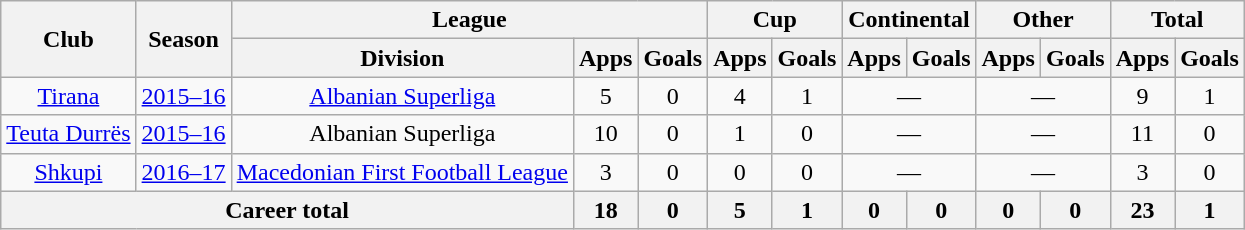<table class="wikitable" style="text-align:center">
<tr>
<th rowspan="2">Club</th>
<th rowspan="2">Season</th>
<th colspan="3">League</th>
<th colspan="2">Cup</th>
<th colspan="2">Continental</th>
<th colspan="2">Other</th>
<th colspan="2">Total</th>
</tr>
<tr>
<th>Division</th>
<th>Apps</th>
<th>Goals</th>
<th>Apps</th>
<th>Goals</th>
<th>Apps</th>
<th>Goals</th>
<th>Apps</th>
<th>Goals</th>
<th>Apps</th>
<th>Goals</th>
</tr>
<tr>
<td><a href='#'>Tirana</a></td>
<td><a href='#'>2015–16</a></td>
<td><a href='#'>Albanian Superliga</a></td>
<td>5</td>
<td>0</td>
<td>4</td>
<td>1</td>
<td colspan="2">—</td>
<td colspan="2">—</td>
<td>9</td>
<td>1</td>
</tr>
<tr>
<td><a href='#'>Teuta Durrës</a></td>
<td><a href='#'>2015–16</a></td>
<td>Albanian Superliga</td>
<td>10</td>
<td>0</td>
<td>1</td>
<td>0</td>
<td colspan="2">—</td>
<td colspan="2">—</td>
<td>11</td>
<td>0</td>
</tr>
<tr>
<td><a href='#'>Shkupi</a></td>
<td><a href='#'>2016–17</a></td>
<td><a href='#'>Macedonian First Football League</a></td>
<td>3</td>
<td>0</td>
<td>0</td>
<td>0</td>
<td colspan="2">—</td>
<td colspan="2">—</td>
<td>3</td>
<td>0</td>
</tr>
<tr>
<th colspan="3">Career total</th>
<th>18</th>
<th>0</th>
<th>5</th>
<th>1</th>
<th>0</th>
<th>0</th>
<th>0</th>
<th>0</th>
<th>23</th>
<th>1</th>
</tr>
</table>
